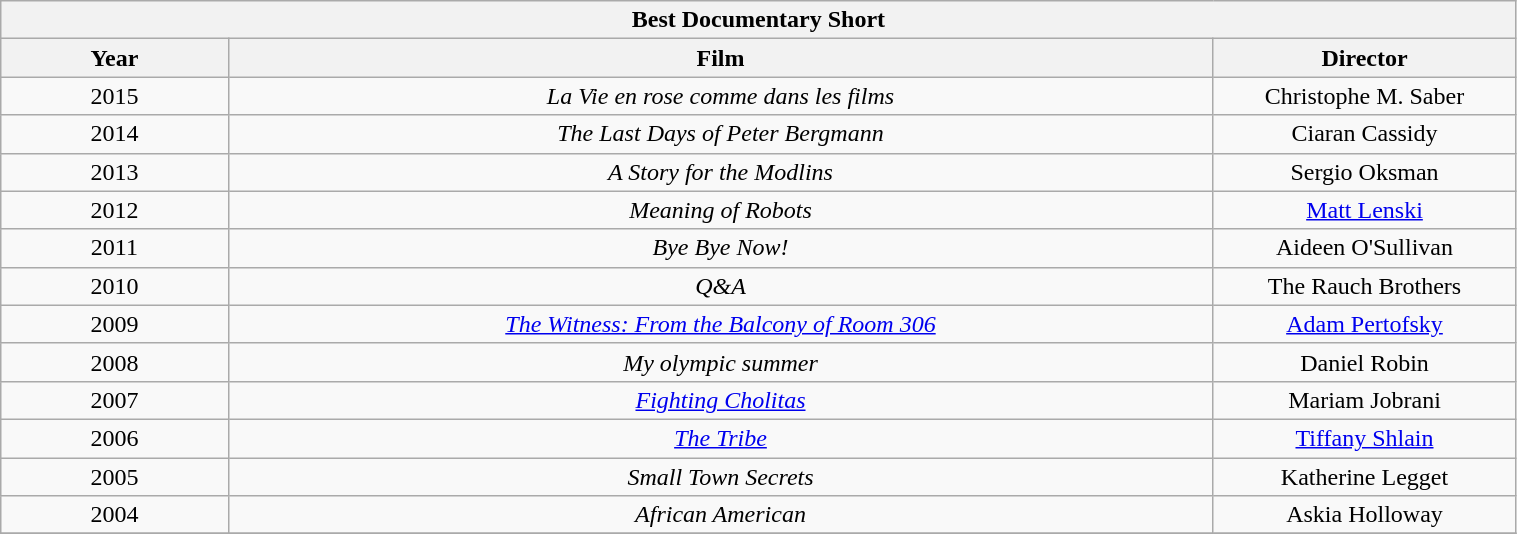<table class="wikitable" width="80%">
<tr>
<th colspan="3" align="center">Best Documentary Short</th>
</tr>
<tr>
<th width="15%">Year</th>
<th width="65%">Film</th>
<th width="20%">Director</th>
</tr>
<tr>
<td align="center">2015</td>
<td align="center"><em>La Vie en rose comme dans les films</em></td>
<td align="center">Christophe M. Saber</td>
</tr>
<tr>
<td align="center">2014</td>
<td align="center"><em>The Last Days of Peter Bergmann</em></td>
<td align="center">Ciaran Cassidy</td>
</tr>
<tr>
<td align="center">2013</td>
<td align="center"><em>A Story for the Modlins</em></td>
<td align="center">Sergio Oksman</td>
</tr>
<tr>
<td align="center">2012</td>
<td align="center"><em>Meaning of Robots</em></td>
<td align="center"><a href='#'>Matt Lenski</a></td>
</tr>
<tr>
<td align="center">2011</td>
<td align="center"><em>Bye Bye Now!</em></td>
<td align="center">Aideen O'Sullivan</td>
</tr>
<tr>
<td align="center">2010</td>
<td align="center"><em>Q&A</em></td>
<td align="center">The Rauch Brothers</td>
</tr>
<tr>
<td align="center">2009</td>
<td align="center"><em><a href='#'>The Witness: From the Balcony of Room 306</a></em></td>
<td align="center"><a href='#'>Adam Pertofsky</a></td>
</tr>
<tr>
<td align="center">2008</td>
<td align="center"><em>My olympic summer</em></td>
<td align="center">Daniel Robin</td>
</tr>
<tr>
<td align="center">2007</td>
<td align="center"><em><a href='#'>Fighting Cholitas</a></em></td>
<td align="center">Mariam Jobrani</td>
</tr>
<tr>
<td align="center">2006</td>
<td align="center"><a href='#'><em>The Tribe</em></a></td>
<td align="center"><a href='#'>Tiffany Shlain</a></td>
</tr>
<tr>
<td align="center">2005</td>
<td align="center"><em>Small Town Secrets</em></td>
<td align="center">Katherine Legget</td>
</tr>
<tr>
<td align="center">2004</td>
<td align="center"><em>African American</em></td>
<td align="center">Askia Holloway</td>
</tr>
<tr>
</tr>
</table>
